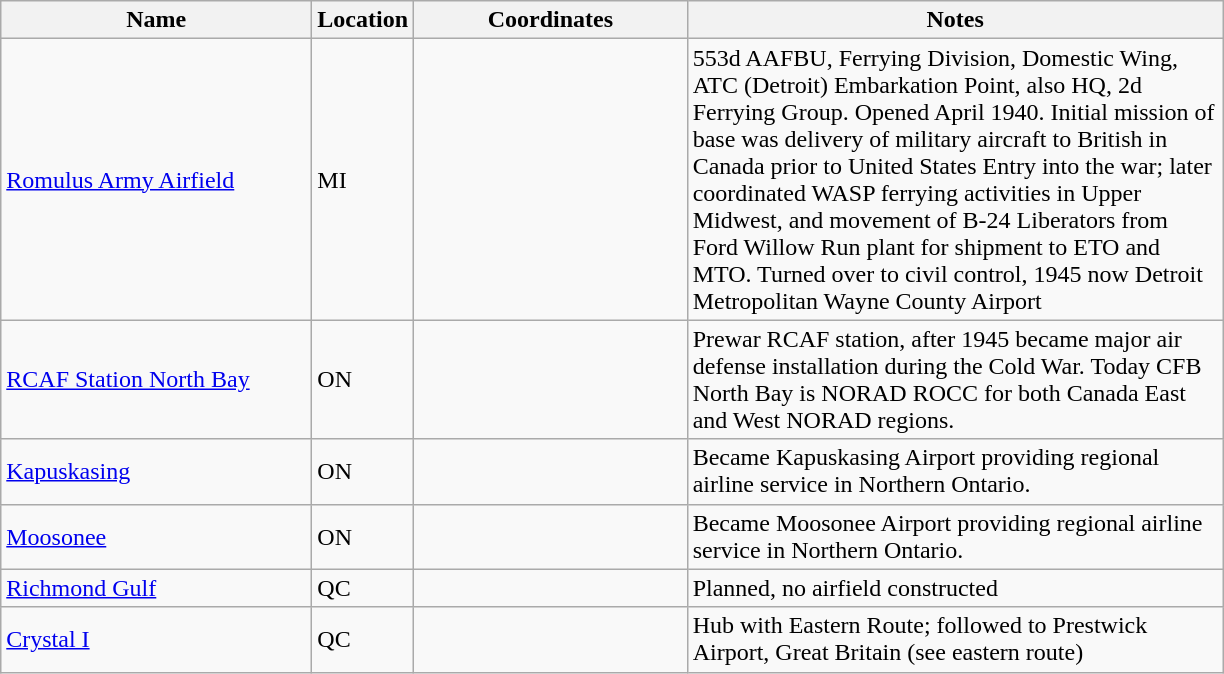<table class="wikitable">
<tr>
<th scope="col" style="width:200px;">Name</th>
<th scope="col" style="width:50px;">Location</th>
<th scope="col" style="width:175px;">Coordinates</th>
<th scope="col" style="width:350px;">Notes</th>
</tr>
<tr>
<td><a href='#'>Romulus Army Airfield</a></td>
<td>MI</td>
<td></td>
<td>553d AAFBU, Ferrying Division, Domestic Wing,  ATC (Detroit)  Embarkation Point, also HQ, 2d Ferrying Group.  Opened April 1940.  Initial mission of base was delivery of military aircraft to British in Canada prior to United States Entry into the war; later coordinated WASP ferrying activities in Upper Midwest, and movement of B-24 Liberators from Ford Willow Run plant for shipment to ETO and MTO.  Turned over to civil control, 1945 now  Detroit Metropolitan Wayne County Airport</td>
</tr>
<tr>
<td><a href='#'>RCAF Station North Bay</a></td>
<td>ON</td>
<td></td>
<td>Prewar RCAF station, after 1945 became major air defense installation during the Cold War. Today CFB North Bay is NORAD ROCC for both Canada East and West NORAD regions.</td>
</tr>
<tr>
<td><a href='#'>Kapuskasing</a></td>
<td>ON</td>
<td></td>
<td>Became Kapuskasing Airport providing regional airline service in Northern Ontario.</td>
</tr>
<tr>
<td><a href='#'>Moosonee</a></td>
<td>ON</td>
<td></td>
<td>Became Moosonee Airport providing regional airline service in Northern Ontario.</td>
</tr>
<tr>
<td><a href='#'>Richmond Gulf</a></td>
<td>QC</td>
<td></td>
<td>Planned, no airfield constructed</td>
</tr>
<tr>
<td><a href='#'>Crystal I</a></td>
<td>QC</td>
<td></td>
<td>Hub with Eastern Route; followed to Prestwick Airport, Great Britain (see eastern route)</td>
</tr>
</table>
